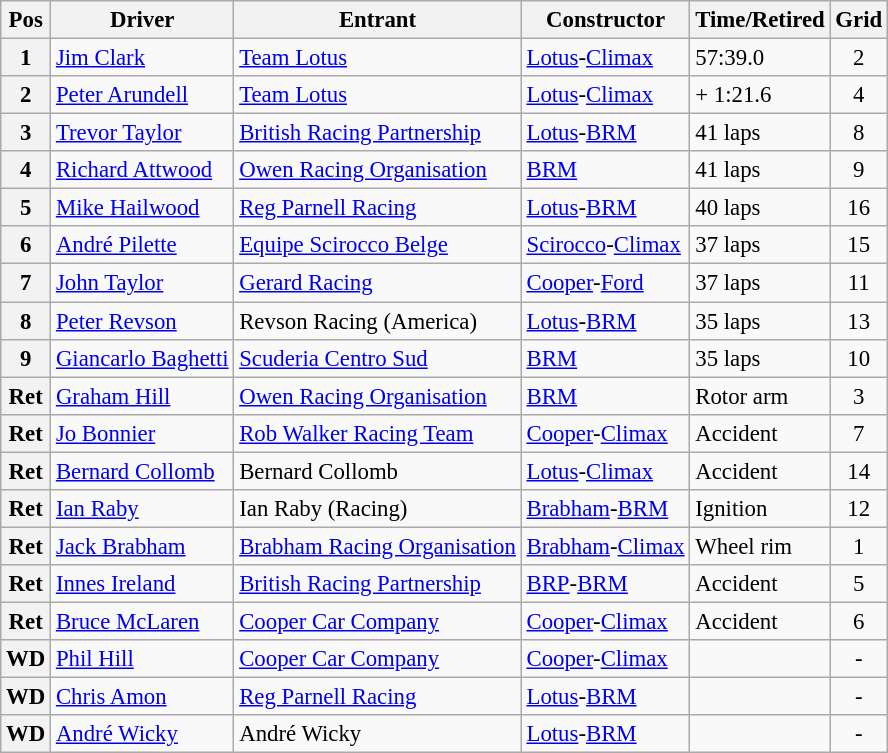<table class="wikitable" style="font-size: 95%;">
<tr>
<th>Pos</th>
<th>Driver</th>
<th>Entrant</th>
<th>Constructor</th>
<th>Time/Retired</th>
<th>Grid</th>
</tr>
<tr>
<th>1</th>
<td> <a href='#'>Jim Clark</a></td>
<td><a href='#'>Team Lotus</a></td>
<td><a href='#'>Lotus</a>-<a href='#'>Climax</a></td>
<td>57:39.0</td>
<td style="text-align:center">2</td>
</tr>
<tr>
<th>2</th>
<td> <a href='#'>Peter Arundell</a></td>
<td><a href='#'>Team Lotus</a></td>
<td><a href='#'>Lotus</a>-<a href='#'>Climax</a></td>
<td>+ 1:21.6</td>
<td style="text-align:center">4</td>
</tr>
<tr>
<th>3</th>
<td> <a href='#'>Trevor Taylor</a></td>
<td><a href='#'>British Racing Partnership</a></td>
<td><a href='#'>Lotus</a>-<a href='#'>BRM</a></td>
<td>41 laps</td>
<td style="text-align:center">8</td>
</tr>
<tr>
<th>4</th>
<td> <a href='#'>Richard Attwood</a></td>
<td><a href='#'>Owen Racing Organisation</a></td>
<td><a href='#'>BRM</a></td>
<td>41 laps</td>
<td style="text-align:center">9</td>
</tr>
<tr>
<th>5</th>
<td> <a href='#'>Mike Hailwood</a></td>
<td><a href='#'>Reg Parnell Racing</a></td>
<td><a href='#'>Lotus</a>-<a href='#'>BRM</a></td>
<td>40 laps</td>
<td style="text-align:center">16</td>
</tr>
<tr>
<th>6</th>
<td> <a href='#'>André Pilette</a></td>
<td><a href='#'>Equipe Scirocco Belge</a></td>
<td><a href='#'>Scirocco</a>-<a href='#'>Climax</a></td>
<td>37 laps</td>
<td style="text-align:center">15</td>
</tr>
<tr>
<th>7</th>
<td> <a href='#'>John Taylor</a></td>
<td><a href='#'>Gerard Racing</a></td>
<td><a href='#'>Cooper</a>-<a href='#'>Ford</a></td>
<td>37 laps</td>
<td style="text-align:center">11</td>
</tr>
<tr>
<th>8</th>
<td> <a href='#'>Peter Revson</a></td>
<td>Revson Racing (America)</td>
<td><a href='#'>Lotus</a>-<a href='#'>BRM</a></td>
<td>35 laps</td>
<td style="text-align:center">13</td>
</tr>
<tr>
<th>9</th>
<td> <a href='#'>Giancarlo Baghetti</a></td>
<td><a href='#'>Scuderia Centro Sud</a></td>
<td><a href='#'>BRM</a></td>
<td>35 laps</td>
<td style="text-align:center">10</td>
</tr>
<tr>
<th>Ret</th>
<td> <a href='#'>Graham Hill</a></td>
<td><a href='#'>Owen Racing Organisation</a></td>
<td><a href='#'>BRM</a></td>
<td>Rotor arm</td>
<td style="text-align:center">3</td>
</tr>
<tr>
<th>Ret</th>
<td> <a href='#'>Jo Bonnier</a></td>
<td><a href='#'>Rob Walker Racing Team</a></td>
<td><a href='#'>Cooper</a>-<a href='#'>Climax</a></td>
<td>Accident</td>
<td style="text-align:center">7</td>
</tr>
<tr>
<th>Ret</th>
<td> <a href='#'>Bernard Collomb</a></td>
<td>Bernard Collomb</td>
<td><a href='#'>Lotus</a>-<a href='#'>Climax</a></td>
<td>Accident</td>
<td style="text-align:center">14</td>
</tr>
<tr>
<th>Ret</th>
<td> <a href='#'>Ian Raby</a></td>
<td>Ian Raby (Racing)</td>
<td><a href='#'>Brabham</a>-<a href='#'>BRM</a></td>
<td>Ignition</td>
<td style="text-align:center">12</td>
</tr>
<tr>
<th>Ret</th>
<td> <a href='#'>Jack Brabham</a></td>
<td><a href='#'>Brabham Racing Organisation</a></td>
<td><a href='#'>Brabham</a>-<a href='#'>Climax</a></td>
<td>Wheel rim</td>
<td style="text-align:center">1</td>
</tr>
<tr>
<th>Ret</th>
<td> <a href='#'>Innes Ireland</a></td>
<td><a href='#'>British Racing Partnership</a></td>
<td><a href='#'>BRP</a>-<a href='#'>BRM</a></td>
<td>Accident</td>
<td style="text-align:center">5</td>
</tr>
<tr>
<th>Ret</th>
<td> <a href='#'>Bruce McLaren</a></td>
<td><a href='#'>Cooper Car Company</a></td>
<td><a href='#'>Cooper</a>-<a href='#'>Climax</a></td>
<td>Accident</td>
<td style="text-align:center">6</td>
</tr>
<tr>
<th>WD</th>
<td> <a href='#'>Phil Hill</a></td>
<td><a href='#'>Cooper Car Company</a></td>
<td><a href='#'>Cooper</a>-<a href='#'>Climax</a></td>
<td></td>
<td style="text-align:center">-</td>
</tr>
<tr>
<th>WD</th>
<td> <a href='#'>Chris Amon</a></td>
<td><a href='#'>Reg Parnell Racing</a></td>
<td><a href='#'>Lotus</a>-<a href='#'>BRM</a></td>
<td></td>
<td style="text-align:center">-</td>
</tr>
<tr>
<th>WD</th>
<td> <a href='#'>André Wicky</a></td>
<td>André Wicky</td>
<td><a href='#'>Lotus</a>-<a href='#'>BRM</a></td>
<td></td>
<td style="text-align:center">-</td>
</tr>
</table>
